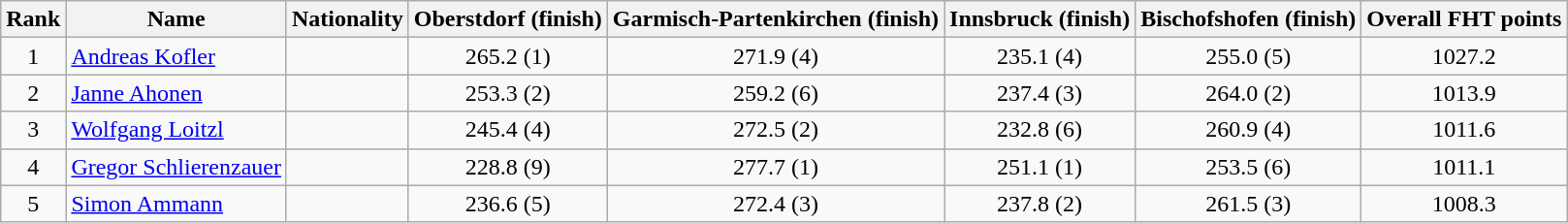<table class="wikitable">
<tr>
<th align=Center>Rank</th>
<th>Name</th>
<th>Nationality</th>
<th align=Center>Oberstdorf (finish)</th>
<th>Garmisch-Partenkirchen (finish)</th>
<th>Innsbruck (finish)</th>
<th>Bischofshofen (finish)</th>
<th>Overall FHT points</th>
</tr>
<tr>
<td align=center>1</td>
<td align=left><a href='#'>Andreas Kofler</a></td>
<td align=left></td>
<td align=center>265.2 (1)</td>
<td align=center>271.9 (4)</td>
<td align=center>235.1 (4)</td>
<td align=center>255.0 (5)</td>
<td align=center>1027.2</td>
</tr>
<tr>
<td align=center>2</td>
<td align=left><a href='#'>Janne Ahonen</a></td>
<td align=left></td>
<td align=center>253.3 (2)</td>
<td align=center>259.2 (6)</td>
<td align=center>237.4 (3)</td>
<td align=center>264.0 (2)</td>
<td align=center>1013.9</td>
</tr>
<tr>
<td align=center>3</td>
<td align=left><a href='#'>Wolfgang Loitzl</a></td>
<td align=left></td>
<td align=center>245.4 (4)</td>
<td align=center>272.5 (2)</td>
<td align=center>232.8 (6)</td>
<td align=center>260.9 (4)</td>
<td align=center>1011.6</td>
</tr>
<tr>
<td align=center>4</td>
<td align=left><a href='#'>Gregor Schlierenzauer</a></td>
<td align=left></td>
<td align=center>228.8 (9)</td>
<td align=center>277.7 (1)</td>
<td align=center>251.1 (1)</td>
<td align=center>253.5 (6)</td>
<td align=center>1011.1</td>
</tr>
<tr>
<td align=center>5</td>
<td align=left><a href='#'>Simon Ammann</a></td>
<td align=left></td>
<td align=center>236.6 (5)</td>
<td align=center>272.4 (3)</td>
<td align=center>237.8 (2)</td>
<td align=center>261.5 (3)</td>
<td align=center>1008.3<br></td>
</tr>
</table>
